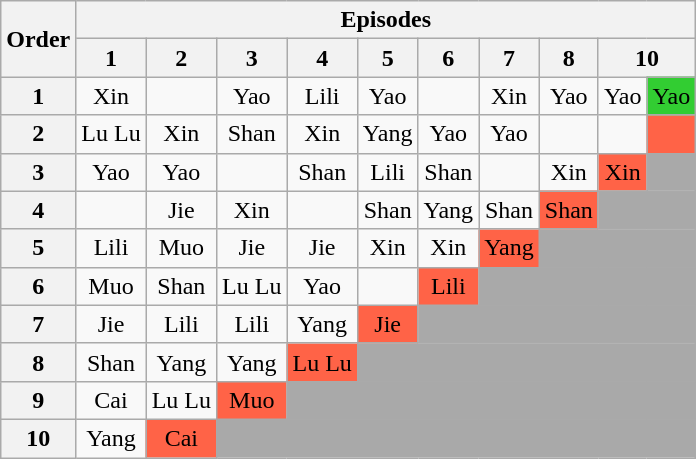<table class="wikitable" style="text-align:center; font-size:100%">
<tr>
<th rowspan=2>Order</th>
<th colspan=12>Episodes</th>
</tr>
<tr>
<th>1</th>
<th>2</th>
<th>3</th>
<th>4</th>
<th>5</th>
<th>6</th>
<th>7</th>
<th>8</th>
<th colspan="2">10</th>
</tr>
<tr>
<th>1</th>
<td>Xin</td>
<td></td>
<td>Yao</td>
<td>Lili</td>
<td>Yao</td>
<td></td>
<td>Xin</td>
<td>Yao</td>
<td>Yao</td>
<td style="background-color:limegreen;">Yao</td>
</tr>
<tr>
<th>2</th>
<td>Lu Lu</td>
<td>Xin</td>
<td>Shan</td>
<td>Xin</td>
<td>Yang</td>
<td>Yao</td>
<td>Yao</td>
<td></td>
<td></td>
<td style="background-color:tomato;"></td>
</tr>
<tr>
<th>3</th>
<td>Yao</td>
<td>Yao</td>
<td></td>
<td>Shan</td>
<td>Lili</td>
<td>Shan</td>
<td></td>
<td>Xin</td>
<td style="background-color:tomato;">Xin</td>
<td style="background:darkgray"></td>
</tr>
<tr>
<th>4</th>
<td></td>
<td>Jie</td>
<td>Xin</td>
<td></td>
<td>Shan</td>
<td>Yang</td>
<td>Shan</td>
<td style="background-color:tomato;">Shan</td>
<td style="background:darkgray" colspan="2"></td>
</tr>
<tr>
<th>5</th>
<td>Lili</td>
<td>Muo</td>
<td>Jie</td>
<td>Jie</td>
<td>Xin</td>
<td>Xin</td>
<td style="background-color:tomato;">Yang</td>
<td style="background:darkgray" colspan="4"></td>
</tr>
<tr>
<th>6</th>
<td>Muo</td>
<td>Shan</td>
<td>Lu Lu</td>
<td>Yao</td>
<td></td>
<td style="background-color:tomato;">Lili</td>
<td style="background:darkgray" colspan="5"></td>
</tr>
<tr>
<th>7</th>
<td>Jie</td>
<td>Lili</td>
<td>Lili</td>
<td>Yang</td>
<td style="background-color:tomato;">Jie</td>
<td style="background:darkgray" colspan="6"></td>
</tr>
<tr>
<th>8</th>
<td>Shan</td>
<td>Yang</td>
<td>Yang</td>
<td style="background-color:tomato;">Lu Lu</td>
<td style="background:darkgray" colspan="7"></td>
</tr>
<tr>
<th>9</th>
<td>Cai</td>
<td>Lu Lu</td>
<td style="background-color:tomato;">Muo</td>
<td style="background:darkgray" colspan="8"></td>
</tr>
<tr>
<th>10</th>
<td>Yang</td>
<td style="background-color:tomato;">Cai</td>
<td style="background:darkgray" colspan="9"></td>
</tr>
</table>
